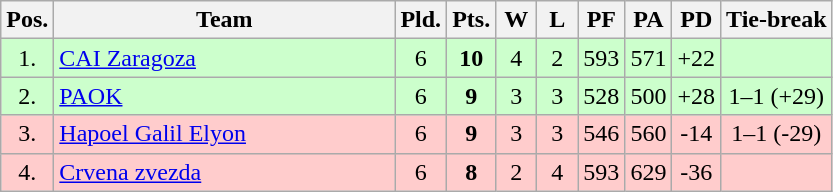<table class="wikitable" style="text-align:center">
<tr>
<th width=15>Pos.</th>
<th width=220>Team</th>
<th width=20>Pld.</th>
<th width=20>Pts.</th>
<th width=20>W</th>
<th width=20>L</th>
<th width=20>PF</th>
<th width=20>PA</th>
<th width=20>PD</th>
<th>Tie-break</th>
</tr>
<tr style="background: #ccffcc;">
<td>1.</td>
<td align=left> <a href='#'>CAI Zaragoza</a></td>
<td>6</td>
<td><strong>10</strong></td>
<td>4</td>
<td>2</td>
<td>593</td>
<td>571</td>
<td>+22</td>
<td></td>
</tr>
<tr style="background: #ccffcc;">
<td>2.</td>
<td align=left> <a href='#'>PAOK</a></td>
<td>6</td>
<td><strong>9</strong></td>
<td>3</td>
<td>3</td>
<td>528</td>
<td>500</td>
<td>+28</td>
<td>1–1 (+29)</td>
</tr>
<tr style="background: #ffcccc;">
<td>3.</td>
<td align=left> <a href='#'>Hapoel Galil Elyon</a></td>
<td>6</td>
<td><strong>9</strong></td>
<td>3</td>
<td>3</td>
<td>546</td>
<td>560</td>
<td>-14</td>
<td>1–1 (-29)</td>
</tr>
<tr style="background: #ffcccc;">
<td>4.</td>
<td align=left> <a href='#'>Crvena zvezda</a></td>
<td>6</td>
<td><strong>8</strong></td>
<td>2</td>
<td>4</td>
<td>593</td>
<td>629</td>
<td>-36</td>
<td></td>
</tr>
</table>
